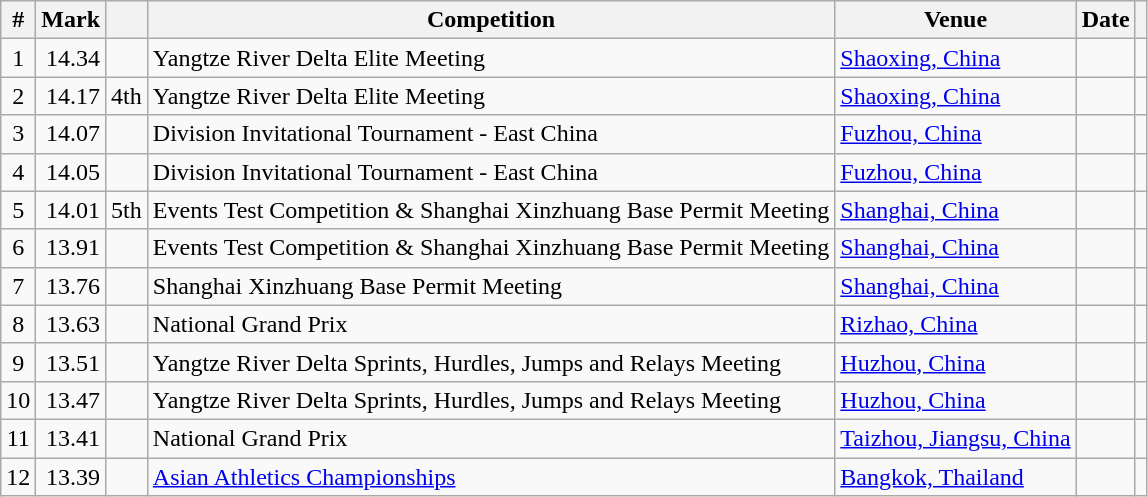<table class="wikitable sortable">
<tr>
<th>#</th>
<th>Mark</th>
<th class=unsortable></th>
<th>Competition</th>
<th>Venue</th>
<th>Date</th>
<th class=unsortable></th>
</tr>
<tr>
<td align=center>1</td>
<td align=right>14.34 </td>
<td> </td>
<td>Yangtze River Delta Elite Meeting</td>
<td><a href='#'>Shaoxing, China</a></td>
<td align=right></td>
<td></td>
</tr>
<tr>
<td align=center>2</td>
<td align=right>14.17 </td>
<td>4th</td>
<td>Yangtze River Delta Elite Meeting</td>
<td><a href='#'>Shaoxing, China</a></td>
<td align=right></td>
<td></td>
</tr>
<tr>
<td align=center>3</td>
<td align=right>14.07 </td>
<td> </td>
<td>Division Invitational Tournament - East China</td>
<td><a href='#'>Fuzhou, China</a></td>
<td align=right></td>
<td></td>
</tr>
<tr>
<td align=center>4</td>
<td align=right>14.05 </td>
<td></td>
<td>Division Invitational Tournament - East China</td>
<td><a href='#'>Fuzhou, China</a></td>
<td align=right></td>
<td></td>
</tr>
<tr>
<td align=center>5</td>
<td align=right>14.01 </td>
<td>5th </td>
<td>Events Test Competition & Shanghai Xinzhuang Base Permit Meeting</td>
<td><a href='#'>Shanghai, China</a></td>
<td align=right></td>
<td></td>
</tr>
<tr>
<td align=center>6</td>
<td align=right>13.91 </td>
<td></td>
<td>Events Test Competition & Shanghai Xinzhuang Base Permit Meeting</td>
<td><a href='#'>Shanghai, China</a></td>
<td align=right></td>
<td></td>
</tr>
<tr>
<td align=center>7</td>
<td align=right>13.76 </td>
<td> </td>
<td>Shanghai Xinzhuang Base Permit Meeting</td>
<td><a href='#'>Shanghai, China</a></td>
<td align=right></td>
<td></td>
</tr>
<tr>
<td align=center>8</td>
<td align=right>13.63 </td>
<td> </td>
<td>National Grand Prix</td>
<td><a href='#'>Rizhao, China</a></td>
<td align=right></td>
<td></td>
</tr>
<tr>
<td align=center>9</td>
<td align=right>13.51 </td>
<td> </td>
<td>Yangtze River Delta Sprints, Hurdles, Jumps and Relays Meeting</td>
<td><a href='#'>Huzhou, China</a></td>
<td align=right></td>
<td></td>
</tr>
<tr>
<td align=center>10</td>
<td align=right>13.47 </td>
<td></td>
<td>Yangtze River Delta Sprints, Hurdles, Jumps and Relays Meeting</td>
<td><a href='#'>Huzhou, China</a></td>
<td align=right></td>
<td></td>
</tr>
<tr>
<td align=center>11</td>
<td align=right>13.41 </td>
<td></td>
<td>National Grand Prix</td>
<td><a href='#'>Taizhou, Jiangsu, China</a></td>
<td align=right></td>
<td></td>
</tr>
<tr>
<td align=center>12</td>
<td align=right>13.39 </td>
<td></td>
<td><a href='#'>Asian Athletics Championships</a></td>
<td><a href='#'>Bangkok, Thailand</a></td>
<td align=right><a href='#'></a></td>
<td></td>
</tr>
</table>
